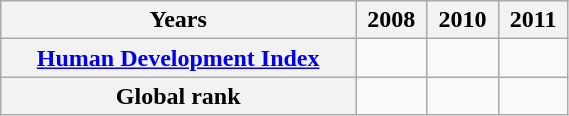<table class="wikitable" style="width:30%;">
<tr>
<th>Years</th>
<th>2008</th>
<th>2010</th>
<th>2011</th>
</tr>
<tr>
<th><a href='#'>Human Development Index</a></th>
<td></td>
<td></td>
<td></td>
</tr>
<tr>
<th>Global rank</th>
<td></td>
<td></td>
<td></td>
</tr>
</table>
